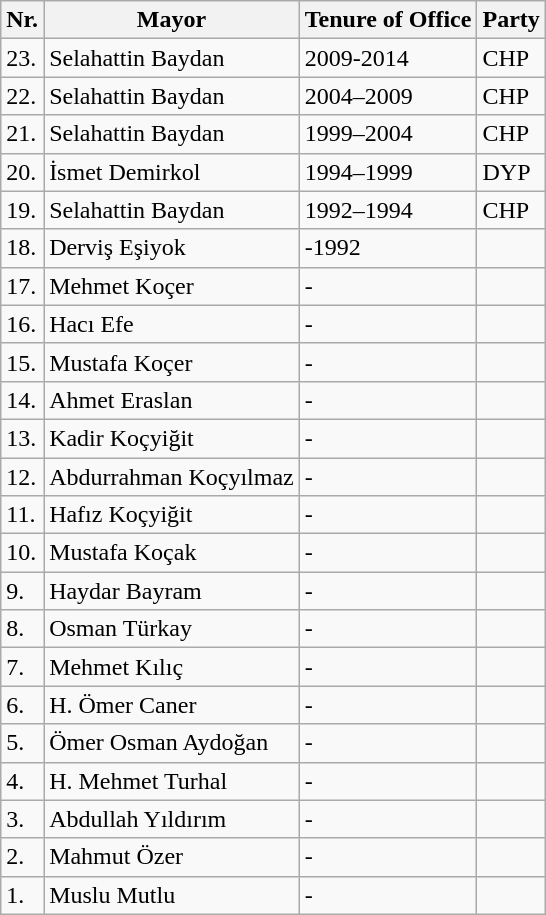<table class="wikitable" style="text-align:left">
<tr class="hintergrundfarbe5">
<th>Nr.</th>
<th>Mayor</th>
<th>Tenure of Office</th>
<th>Party</th>
</tr>
<tr>
<td>23.</td>
<td>Selahattin Baydan</td>
<td>2009-2014</td>
<td>CHP</td>
</tr>
<tr>
<td>22.</td>
<td>Selahattin Baydan</td>
<td>2004–2009</td>
<td>CHP</td>
</tr>
<tr>
<td>21.</td>
<td>Selahattin Baydan</td>
<td>1999–2004</td>
<td>CHP</td>
</tr>
<tr>
<td>20.</td>
<td>İsmet Demirkol</td>
<td>1994–1999</td>
<td>DYP</td>
</tr>
<tr>
<td>19.</td>
<td>Selahattin Baydan</td>
<td>1992–1994</td>
<td>CHP</td>
</tr>
<tr>
<td>18.</td>
<td>Derviş Eşiyok</td>
<td>-1992</td>
<td></td>
</tr>
<tr>
<td>17.</td>
<td>Mehmet Koçer</td>
<td>-</td>
<td></td>
</tr>
<tr>
<td>16.</td>
<td>Hacı Efe</td>
<td>-</td>
<td></td>
</tr>
<tr>
<td>15.</td>
<td>Mustafa Koçer</td>
<td>-</td>
<td></td>
</tr>
<tr>
<td>14.</td>
<td>Ahmet Eraslan</td>
<td>-</td>
<td></td>
</tr>
<tr>
<td>13.</td>
<td>Kadir Koçyiğit</td>
<td>-</td>
<td></td>
</tr>
<tr>
<td>12.</td>
<td>Abdurrahman Koçyılmaz</td>
<td>-</td>
<td></td>
</tr>
<tr>
<td>11.</td>
<td>Hafız Koçyiğit</td>
<td>-</td>
<td></td>
</tr>
<tr>
<td>10.</td>
<td>Mustafa Koçak</td>
<td>-</td>
<td></td>
</tr>
<tr>
<td>9.</td>
<td>Haydar Bayram</td>
<td>-</td>
<td></td>
</tr>
<tr>
<td>8.</td>
<td>Osman Türkay</td>
<td>-</td>
<td></td>
</tr>
<tr>
<td>7.</td>
<td>Mehmet Kılıç</td>
<td>-</td>
<td></td>
</tr>
<tr>
<td>6.</td>
<td>H. Ömer Caner</td>
<td>-</td>
<td></td>
</tr>
<tr>
<td>5.</td>
<td>Ömer Osman Aydoğan</td>
<td>-</td>
<td></td>
</tr>
<tr>
<td>4.</td>
<td>H. Mehmet Turhal</td>
<td>-</td>
<td></td>
</tr>
<tr>
<td>3.</td>
<td>Abdullah Yıldırım</td>
<td>-</td>
<td></td>
</tr>
<tr>
<td>2.</td>
<td>Mahmut Özer</td>
<td>-</td>
<td></td>
</tr>
<tr>
<td>1.</td>
<td>Muslu Mutlu</td>
<td>-</td>
<td></td>
</tr>
</table>
